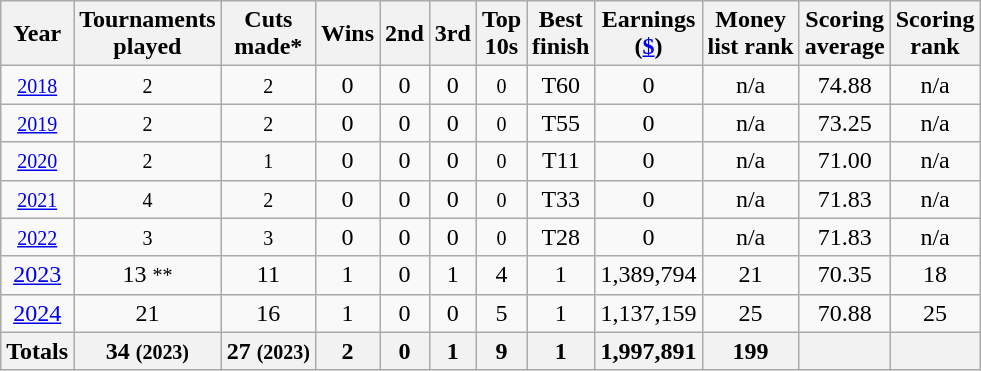<table class="wikitable" style="text-align:center; ">
<tr>
<th>Year</th>
<th>Tournaments <br>played</th>
<th>Cuts <br>made*</th>
<th>Wins</th>
<th>2nd</th>
<th>3rd</th>
<th>Top <br>10s</th>
<th>Best <br>finish</th>
<th>Earnings<br>(<a href='#'>$</a>)</th>
<th>Money<br>list rank</th>
<th>Scoring <br> average</th>
<th>Scoring<br>rank</th>
</tr>
<tr>
<td><small><a href='#'>2018</a></small></td>
<td><small>2</small></td>
<td><small>2</small></td>
<td>0</td>
<td>0</td>
<td>0</td>
<td><small>0</small></td>
<td>T60</td>
<td>0</td>
<td>n/a</td>
<td>74.88</td>
<td>n/a</td>
</tr>
<tr>
<td><small><a href='#'>2019</a></small></td>
<td><small>2</small></td>
<td><small>2</small></td>
<td>0</td>
<td>0</td>
<td>0</td>
<td><small>0</small></td>
<td>T55</td>
<td>0</td>
<td>n/a</td>
<td>73.25</td>
<td>n/a</td>
</tr>
<tr>
<td><small><a href='#'>2020</a></small></td>
<td><small>2</small></td>
<td><small>1</small></td>
<td>0</td>
<td>0</td>
<td>0</td>
<td><small>0</small></td>
<td>T11</td>
<td>0</td>
<td>n/a</td>
<td>71.00</td>
<td>n/a</td>
</tr>
<tr>
<td><small><a href='#'>2021</a></small></td>
<td><small>4</small></td>
<td><small>2</small></td>
<td>0</td>
<td>0</td>
<td>0</td>
<td><small>0</small></td>
<td>T33</td>
<td>0</td>
<td>n/a</td>
<td>71.83</td>
<td>n/a</td>
</tr>
<tr>
<td><small><a href='#'>2022</a></small></td>
<td><small>3</small></td>
<td><small>3</small></td>
<td>0</td>
<td>0</td>
<td>0</td>
<td><small>0</small></td>
<td>T28</td>
<td>0</td>
<td>n/a</td>
<td>71.83</td>
<td>n/a</td>
</tr>
<tr>
<td><a href='#'>2023</a></td>
<td>13 <small>**</small> </td>
<td>11 </td>
<td>1</td>
<td>0</td>
<td>1</td>
<td>4 </td>
<td>1</td>
<td align=right>1,389,794</td>
<td>21</td>
<td>70.35</td>
<td>18</td>
</tr>
<tr>
<td><a href='#'>2024</a></td>
<td>21</td>
<td>16</td>
<td>1</td>
<td>0</td>
<td>0</td>
<td>5</td>
<td>1</td>
<td align=right>1,137,159</td>
<td>25</td>
<td>70.88</td>
<td>25</td>
</tr>
<tr>
<th>Totals</th>
<th>34 <small>(2023)</small> </th>
<th>27 <small>(2023)</small> </th>
<th>2 </th>
<th>0 </th>
<th>1 </th>
<th>9 </th>
<th>1 </th>
<th align=right>1,997,891 </th>
<th>199 </th>
<th></th>
<th></th>
</tr>
</table>
